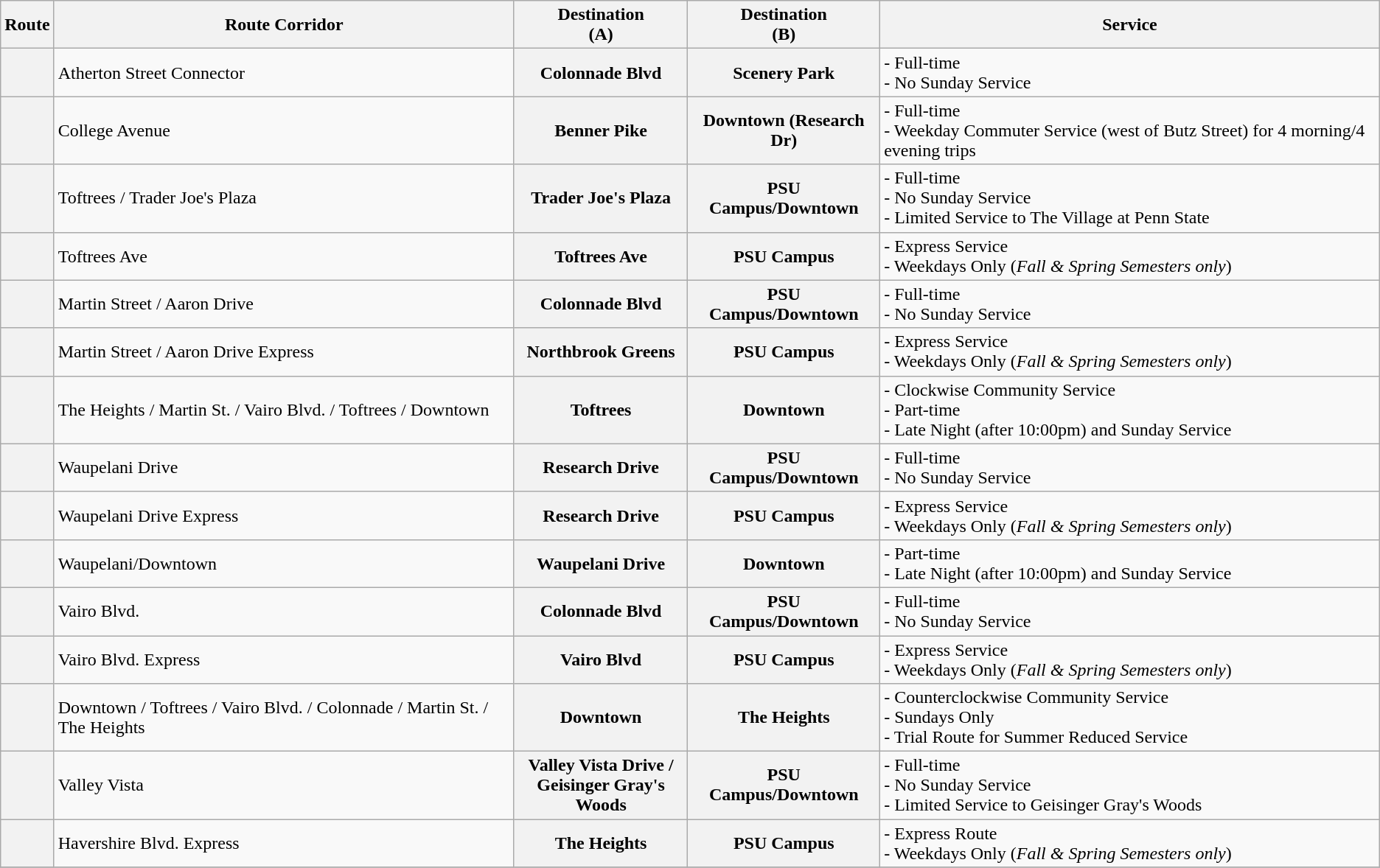<table class="wikitable">
<tr>
<th>Route</th>
<th>Route Corridor</th>
<th>Destination<br>(A)</th>
<th>Destination<br>(B)</th>
<th>Service</th>
</tr>
<tr>
<th></th>
<td>Atherton Street Connector</td>
<th>Colonnade Blvd</th>
<th>Scenery Park</th>
<td>- Full-time<br>- No Sunday Service</td>
</tr>
<tr>
<th></th>
<td>College Avenue</td>
<th>Benner Pike</th>
<th>Downtown (Research Dr)</th>
<td>- Full-time<br>- Weekday Commuter Service (west of 
Butz Street) for 4 morning/4 evening trips</td>
</tr>
<tr>
<th></th>
<td>Toftrees / Trader Joe's Plaza</td>
<th>Trader Joe's Plaza</th>
<th>PSU Campus/Downtown</th>
<td>- Full-time<br>- No Sunday Service<br>- Limited Service to The Village at Penn State</td>
</tr>
<tr>
<th></th>
<td>Toftrees Ave</td>
<th>Toftrees Ave</th>
<th>PSU Campus</th>
<td>- Express Service<br>- Weekdays Only (<em>Fall & Spring Semesters</em>
<em>only</em>)</td>
</tr>
<tr>
<th></th>
<td>Martin Street / Aaron Drive</td>
<th>Colonnade Blvd</th>
<th>PSU Campus/Downtown</th>
<td>- Full-time<br>- No Sunday Service</td>
</tr>
<tr>
<th></th>
<td>Martin Street / Aaron Drive Express</td>
<th>Northbrook Greens</th>
<th>PSU Campus</th>
<td>- Express Service<br>- Weekdays Only (<em>Fall & Spring Semesters</em>
<em>only</em>)</td>
</tr>
<tr>
<th></th>
<td>The Heights / Martin St. / Vairo Blvd. / Toftrees / Downtown</td>
<th>Toftrees</th>
<th>Downtown</th>
<td>- Clockwise Community Service<br>- Part-time<br>- Late Night (after 10:00pm) and 
Sunday Service</td>
</tr>
<tr>
<th></th>
<td>Waupelani Drive</td>
<th>Research Drive</th>
<th>PSU Campus/Downtown</th>
<td>- Full-time<br>- No Sunday Service</td>
</tr>
<tr>
<th></th>
<td>Waupelani Drive Express</td>
<th>Research Drive</th>
<th>PSU Campus</th>
<td>- Express Service<br>- Weekdays Only (<em>Fall & Spring Semesters</em>
<em>only</em>)</td>
</tr>
<tr>
<th></th>
<td>Waupelani/Downtown</td>
<th>Waupelani Drive</th>
<th>Downtown</th>
<td>- Part-time<br>- Late Night (after 10:00pm) and 
Sunday Service</td>
</tr>
<tr>
<th></th>
<td>Vairo Blvd.</td>
<th>Colonnade Blvd</th>
<th>PSU Campus/Downtown</th>
<td>- Full-time<br>- No Sunday Service</td>
</tr>
<tr>
<th></th>
<td>Vairo Blvd. Express</td>
<th>Vairo Blvd</th>
<th>PSU Campus</th>
<td>- Express Service<br>- Weekdays Only (<em>Fall & Spring Semesters</em> 
<em>only</em>)</td>
</tr>
<tr>
<th></th>
<td>Downtown / Toftrees / Vairo Blvd. / Colonnade / Martin St. / The Heights</td>
<th>Downtown</th>
<th>The Heights</th>
<td>- Counterclockwise Community Service<br>- Sundays Only<br>- Trial Route for Summer Reduced Service</td>
</tr>
<tr>
<th></th>
<td>Valley Vista</td>
<th>Valley Vista Drive /<br>Geisinger Gray's Woods</th>
<th>PSU Campus/Downtown</th>
<td>- Full-time<br>- No Sunday Service<br>- Limited Service to Geisinger Gray's Woods</td>
</tr>
<tr>
<th></th>
<td>Havershire Blvd. Express</td>
<th>The Heights</th>
<th>PSU Campus</th>
<td>- Express Route<br>- Weekdays Only (<em>Fall & Spring Semesters</em>
<em>only</em>)</td>
</tr>
<tr>
</tr>
</table>
